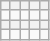<table class="wikitable" style="font-size:85%">
<tr>
<th width=20%></th>
<th width=20%></th>
<th width=20%></th>
<th width=20%></th>
<th width=20%></th>
</tr>
<tr>
<td valign=top></td>
<td valign=top></td>
<td valign=top></td>
<td valign=top></td>
<td valign=top></td>
</tr>
<tr>
<th width=20%></th>
<th width=20%></th>
<th width=20%></th>
<th width=20%></th>
<th width=20%></th>
</tr>
<tr>
<td valign=top></td>
<td valign=top></td>
<td valign=top></td>
<td valign=top></td>
<td valign=top></td>
</tr>
</table>
